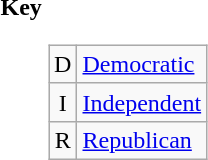<table>
<tr valign=top>
<th>Key</th>
<td><br><table class=wikitable>
<tr>
<td align=center >D</td>
<td><a href='#'>Democratic</a></td>
</tr>
<tr>
<td align=center >I</td>
<td><a href='#'>Independent</a></td>
</tr>
<tr>
<td align=center >R</td>
<td><a href='#'>Republican</a></td>
</tr>
</table>
</td>
</tr>
</table>
